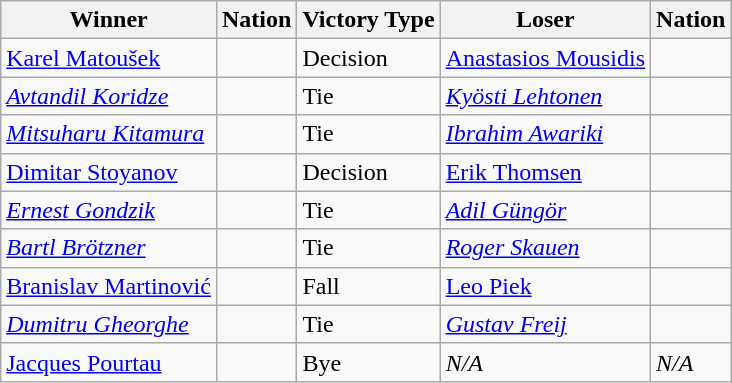<table class="wikitable sortable" style="text-align:left;">
<tr>
<th>Winner</th>
<th>Nation</th>
<th>Victory Type</th>
<th>Loser</th>
<th>Nation</th>
</tr>
<tr>
<td><a href='#'>Karel Matoušek</a></td>
<td></td>
<td>Decision</td>
<td><a href='#'>Anastasios Mousidis</a></td>
<td></td>
</tr>
<tr>
<td><em><a href='#'>Avtandil Koridze</a></em></td>
<td><em></em></td>
<td>Tie</td>
<td><em><a href='#'>Kyösti Lehtonen</a></em></td>
<td><em></em></td>
</tr>
<tr>
<td><em><a href='#'>Mitsuharu Kitamura</a></em></td>
<td><em></em></td>
<td>Tie</td>
<td><em><a href='#'>Ibrahim Awariki</a></em></td>
<td><em></em></td>
</tr>
<tr>
<td><a href='#'>Dimitar Stoyanov</a></td>
<td></td>
<td>Decision</td>
<td><a href='#'>Erik Thomsen</a></td>
<td></td>
</tr>
<tr>
<td><em><a href='#'>Ernest Gondzik</a></em></td>
<td><em></em></td>
<td>Tie</td>
<td><em><a href='#'>Adil Güngör</a></em></td>
<td><em></em></td>
</tr>
<tr>
<td><em><a href='#'>Bartl Brötzner</a></em></td>
<td><em></em></td>
<td>Tie</td>
<td><em><a href='#'>Roger Skauen</a></em></td>
<td><em></em></td>
</tr>
<tr>
<td><a href='#'>Branislav Martinović</a></td>
<td></td>
<td>Fall</td>
<td><a href='#'>Leo Piek</a></td>
<td></td>
</tr>
<tr>
<td><em><a href='#'>Dumitru Gheorghe</a></em></td>
<td><em></em></td>
<td>Tie</td>
<td><em><a href='#'>Gustav Freij</a></em></td>
<td><em></em></td>
</tr>
<tr>
<td><a href='#'>Jacques Pourtau</a></td>
<td></td>
<td>Bye</td>
<td><em>N/A</em></td>
<td><em>N/A</em></td>
</tr>
</table>
